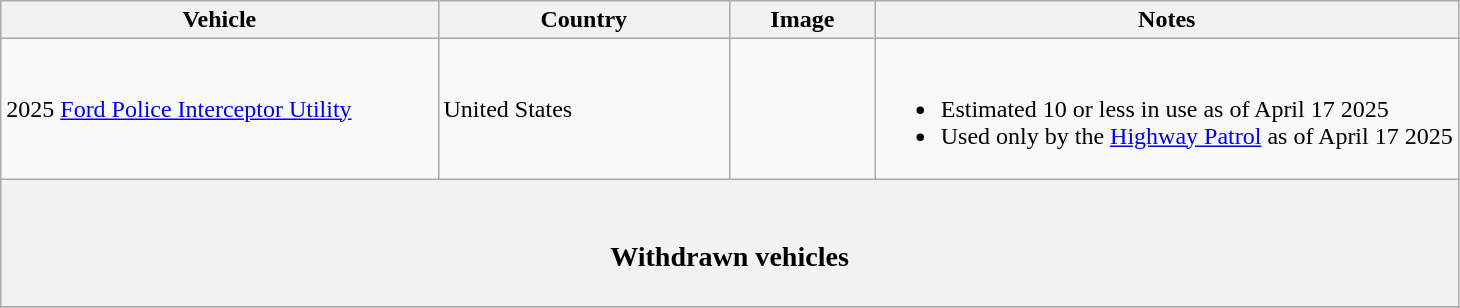<table class="wikitable">
<tr>
<th scope="col" style="width: 30%;">Vehicle</th>
<th scope="col" style="width: 20%;">Country</th>
<th scope="col" style="width: 10%;">Image</th>
<th scope="col" style="width: 40%;">Notes</th>
</tr>
<tr>
<td>2025 <a href='#'>Ford Police Interceptor Utility</a></td>
<td>United States</td>
<td></td>
<td><br><ul><li>Estimated 10 or less in use as of April 17 2025</li><li>Used only by the <a href='#'>Highway Patrol</a> as of April 17 2025</li></ul>









</td>
</tr>
<tr>
<th colspan=4><br><h3>Withdrawn vehicles</h3></th>
</tr>
<tr>
</tr>
</table>
